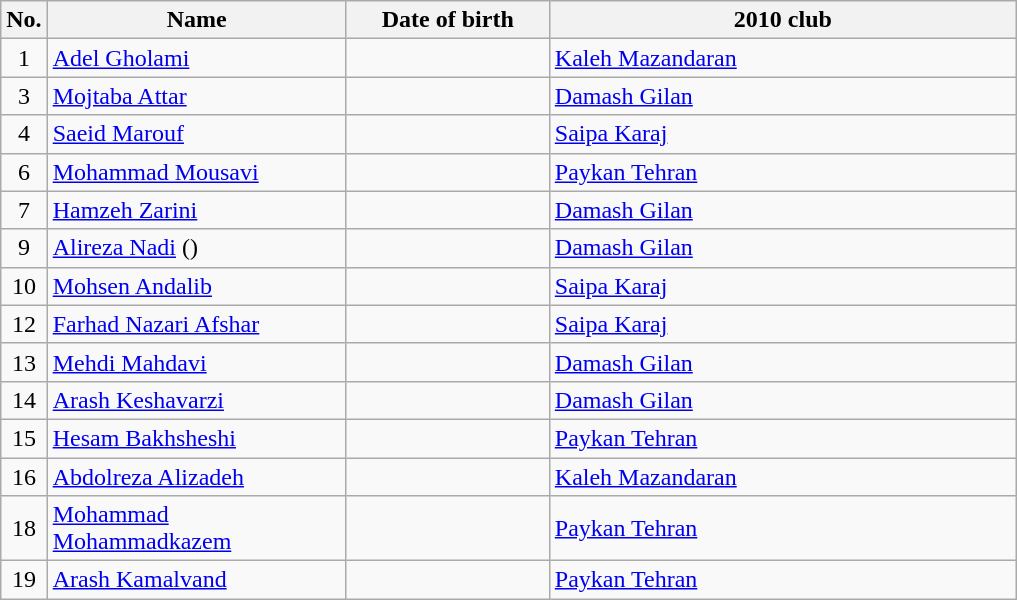<table class="wikitable sortable" style="font-size:100%; text-align:center;">
<tr>
<th>No.</th>
<th style="width:12em">Name</th>
<th style="width:8em">Date of birth</th>
<th style="width:19em">2010 club</th>
</tr>
<tr>
<td>1</td>
<td align=left><a href='#'>Adel Gholami</a></td>
<td align=right></td>
<td align=left> <a href='#'>Kaleh Mazandaran</a></td>
</tr>
<tr>
<td>3</td>
<td align=left><a href='#'>Mojtaba Attar</a></td>
<td align=right></td>
<td align=left> <a href='#'>Damash Gilan</a></td>
</tr>
<tr>
<td>4</td>
<td align=left><a href='#'>Saeid Marouf</a></td>
<td align=right></td>
<td align=left> <a href='#'>Saipa Karaj</a></td>
</tr>
<tr>
<td>6</td>
<td align=left><a href='#'>Mohammad Mousavi</a></td>
<td align=right></td>
<td align=left> <a href='#'>Paykan Tehran</a></td>
</tr>
<tr>
<td>7</td>
<td align=left><a href='#'>Hamzeh Zarini</a></td>
<td align=right></td>
<td align=left> <a href='#'>Damash Gilan</a></td>
</tr>
<tr>
<td>9</td>
<td align=left><a href='#'>Alireza Nadi</a> ()</td>
<td align=right></td>
<td align=left> <a href='#'>Damash Gilan</a></td>
</tr>
<tr>
<td>10</td>
<td align=left><a href='#'>Mohsen Andalib</a></td>
<td align=right></td>
<td align=left> <a href='#'>Saipa Karaj</a></td>
</tr>
<tr>
<td>12</td>
<td align=left><a href='#'>Farhad Nazari Afshar</a></td>
<td align=right></td>
<td align=left> <a href='#'>Saipa Karaj</a></td>
</tr>
<tr>
<td>13</td>
<td align=left><a href='#'>Mehdi Mahdavi</a></td>
<td align=right></td>
<td align=left> <a href='#'>Damash Gilan</a></td>
</tr>
<tr>
<td>14</td>
<td align=left><a href='#'>Arash Keshavarzi</a></td>
<td align=right></td>
<td align=left> <a href='#'>Damash Gilan</a></td>
</tr>
<tr>
<td>15</td>
<td align=left><a href='#'>Hesam Bakhsheshi</a></td>
<td align=right></td>
<td align=left> <a href='#'>Paykan Tehran</a></td>
</tr>
<tr>
<td>16</td>
<td align=left><a href='#'>Abdolreza Alizadeh</a></td>
<td align=right></td>
<td align=left> <a href='#'>Kaleh Mazandaran</a></td>
</tr>
<tr>
<td>18</td>
<td align=left><a href='#'>Mohammad Mohammadkazem</a></td>
<td align=right></td>
<td align=left> <a href='#'>Paykan Tehran</a></td>
</tr>
<tr>
<td>19</td>
<td align=left><a href='#'>Arash Kamalvand</a></td>
<td align=right></td>
<td align=left> <a href='#'>Paykan Tehran</a></td>
</tr>
</table>
